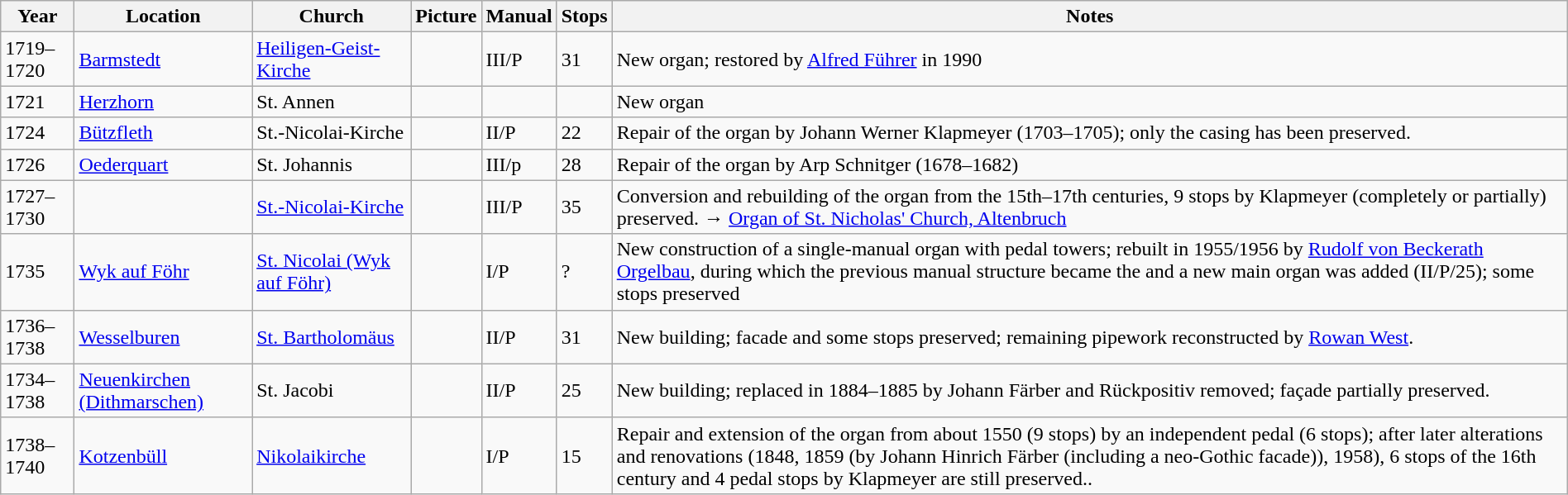<table class="wikitable sortable" width="100%">
<tr class="hintergrundfarbe5">
<th>Year</th>
<th>Location</th>
<th>Church</th>
<th class=unsortable>Picture</th>
<th>Manual</th>
<th>Stops</th>
<th class="unsortable">Notes</th>
</tr>
<tr>
<td>1719–1720</td>
<td><a href='#'>Barmstedt</a></td>
<td><a href='#'>Heiligen-Geist-Kirche</a></td>
<td></td>
<td>III/P</td>
<td>31</td>
<td>New organ; restored by <a href='#'>Alfred Führer</a> in 1990</td>
</tr>
<tr>
<td>1721</td>
<td><a href='#'>Herzhorn</a></td>
<td>St. Annen</td>
<td></td>
<td></td>
<td></td>
<td>New organ</td>
</tr>
<tr>
<td>1724</td>
<td><a href='#'>Bützfleth</a></td>
<td>St.-Nicolai-Kirche</td>
<td></td>
<td>II/P</td>
<td>22</td>
<td>Repair of the organ by Johann Werner Klapmeyer (1703–1705); only the casing has been preserved.</td>
</tr>
<tr>
<td>1726</td>
<td><a href='#'>Oederquart</a></td>
<td>St. Johannis</td>
<td></td>
<td>III/p</td>
<td>28</td>
<td>Repair of the organ by Arp Schnitger (1678–1682)</td>
</tr>
<tr>
<td>1727–1730</td>
<td></td>
<td><a href='#'>St.-Nicolai-Kirche</a></td>
<td></td>
<td>III/P</td>
<td>35</td>
<td>Conversion and rebuilding of the organ from the 15th–17th centuries, 9 stops by Klapmeyer (completely or partially) preserved. → <a href='#'>Organ of St. Nicholas' Church, Altenbruch</a></td>
</tr>
<tr>
<td>1735</td>
<td><a href='#'>Wyk auf Föhr</a></td>
<td><a href='#'>St. Nicolai (Wyk auf Föhr)</a></td>
<td></td>
<td>I/P</td>
<td>?</td>
<td>New construction of a single-manual organ with pedal towers; rebuilt in 1955/1956 by <a href='#'>Rudolf von Beckerath Orgelbau</a>, during which the previous manual structure became the  and a new main organ was added (II/P/25); some stops preserved</td>
</tr>
<tr>
<td>1736–1738</td>
<td><a href='#'>Wesselburen</a></td>
<td><a href='#'>St. Bartholomäus</a></td>
<td></td>
<td>II/P</td>
<td>31</td>
<td>New building; facade and some stops preserved; remaining pipework reconstructed by <a href='#'>Rowan West</a>.</td>
</tr>
<tr>
<td>1734–1738</td>
<td><a href='#'>Neuenkirchen (Dithmarschen)</a></td>
<td>St. Jacobi</td>
<td></td>
<td>II/P</td>
<td>25</td>
<td>New building; replaced in 1884–1885 by Johann Färber and Rückpositiv removed; façade partially preserved.</td>
</tr>
<tr>
<td>1738–1740</td>
<td><a href='#'>Kotzenbüll</a></td>
<td><a href='#'>Nikolaikirche</a></td>
<td></td>
<td>I/P</td>
<td>15</td>
<td>Repair and extension of the organ from about 1550 (9 stops) by an independent pedal (6 stops); after later alterations and renovations (1848, 1859 (by Johann Hinrich Färber (including a neo-Gothic facade)), 1958), 6 stops of the 16th century and 4 pedal stops by Klapmeyer are still preserved..</td>
</tr>
</table>
